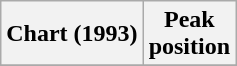<table class="wikitable sortable plainrowheaders">
<tr>
<th scope="col">Chart (1993)</th>
<th scope="col">Peak<br>position</th>
</tr>
<tr>
</tr>
</table>
